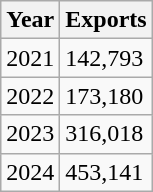<table class="wikitable">
<tr>
<th>Year</th>
<th>Exports</th>
</tr>
<tr>
<td>2021</td>
<td>142,793</td>
</tr>
<tr>
<td>2022</td>
<td>173,180</td>
</tr>
<tr>
<td>2023</td>
<td>316,018</td>
</tr>
<tr>
<td>2024</td>
<td>453,141</td>
</tr>
</table>
